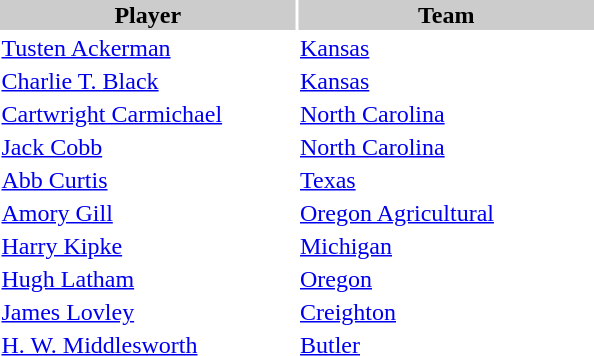<table style="width:400px" "border:'1' 'solid' 'gray'">
<tr>
<th bgcolor="#CCCCCC" style="width:50%">Player</th>
<th bgcolor="#CCCCCC" style="width:50%">Team</th>
</tr>
<tr>
<td><a href='#'>Tusten Ackerman</a></td>
<td><a href='#'>Kansas</a></td>
</tr>
<tr>
<td><a href='#'>Charlie T. Black</a></td>
<td><a href='#'>Kansas</a></td>
</tr>
<tr>
<td><a href='#'>Cartwright Carmichael</a></td>
<td><a href='#'>North Carolina</a></td>
</tr>
<tr>
<td><a href='#'>Jack Cobb</a></td>
<td><a href='#'>North Carolina</a></td>
</tr>
<tr>
<td><a href='#'>Abb Curtis</a></td>
<td><a href='#'>Texas</a></td>
</tr>
<tr>
<td><a href='#'>Amory Gill</a></td>
<td><a href='#'>Oregon Agricultural</a></td>
</tr>
<tr>
<td><a href='#'>Harry Kipke</a></td>
<td><a href='#'>Michigan</a></td>
</tr>
<tr>
<td><a href='#'>Hugh Latham</a></td>
<td><a href='#'>Oregon</a></td>
</tr>
<tr>
<td><a href='#'>James Lovley</a></td>
<td><a href='#'>Creighton</a></td>
</tr>
<tr>
<td><a href='#'>H. W. Middlesworth</a></td>
<td><a href='#'>Butler</a></td>
</tr>
</table>
